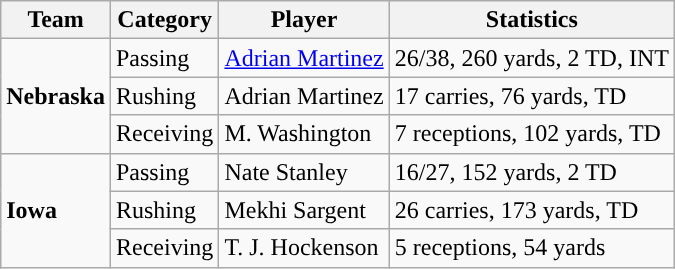<table class="wikitable" style="float: left;">
<tr>
<th>Team</th>
<th>Category</th>
<th>Player</th>
<th>Statistics</th>
</tr>
<tr>
<td rowspan=3><strong>Nebraska</strong></td>
<td>Passing</td>
<td><a href='#'>Adrian Martinez</a></td>
<td>26/38, 260 yards, 2 TD, INT</td>
</tr>
<tr>
<td>Rushing</td>
<td>Adrian Martinez</td>
<td>17 carries, 76 yards, TD</td>
</tr>
<tr>
<td>Receiving</td>
<td>M. Washington</td>
<td>7 receptions, 102 yards, TD</td>
</tr>
<tr>
<td rowspan=3><strong>Iowa</strong></td>
<td>Passing</td>
<td>Nate Stanley</td>
<td>16/27, 152 yards, 2 TD</td>
</tr>
<tr>
<td>Rushing</td>
<td>Mekhi Sargent</td>
<td>26 carries, 173 yards, TD</td>
</tr>
<tr>
<td>Receiving</td>
<td>T. J. Hockenson</td>
<td>5 receptions, 54 yards</td>
</tr>
</table>
